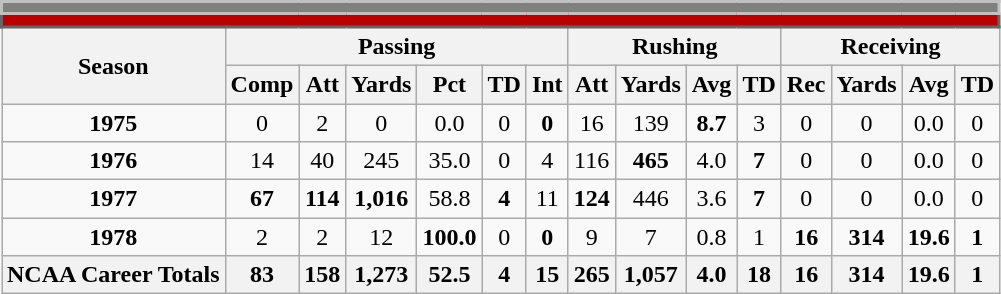<table class=wikitable style="text-align:center;">
<tr>
<td colspan="16" style="background:gray; border:2px solid silver; color:white;" !></td>
</tr>
<tr>
<td colspan="16" style="background:#b00; border:2px solid #666; color:#fff;" !></td>
</tr>
<tr>
<th rowspan=2>Season</th>
<th colspan="6">Passing</th>
<th colspan=4>Rushing</th>
<th colspan="4">Receiving</th>
</tr>
<tr>
<th>Comp</th>
<th>Att</th>
<th>Yards</th>
<th>Pct</th>
<th>TD</th>
<th>Int</th>
<th>Att</th>
<th>Yards</th>
<th>Avg</th>
<th>TD</th>
<th>Rec</th>
<th>Yards</th>
<th>Avg</th>
<th>TD</th>
</tr>
<tr>
<td><strong>1975</strong></td>
<td>0</td>
<td>2</td>
<td>0</td>
<td>0.0</td>
<td>0</td>
<td><strong>0</strong></td>
<td>16</td>
<td>139</td>
<td><strong>8.7</strong></td>
<td>3</td>
<td>0</td>
<td>0</td>
<td>0.0</td>
<td>0</td>
</tr>
<tr>
<td><strong>1976</strong></td>
<td>14</td>
<td>40</td>
<td>245</td>
<td>35.0</td>
<td>0</td>
<td>4</td>
<td>116</td>
<td><strong>465</strong></td>
<td>4.0</td>
<td><strong>7</strong></td>
<td>0</td>
<td>0</td>
<td>0.0</td>
<td>0</td>
</tr>
<tr>
<td><strong>1977</strong></td>
<td><strong>67</strong></td>
<td><strong>114</strong></td>
<td><strong>1,016</strong></td>
<td>58.8</td>
<td><strong>4</strong></td>
<td>11</td>
<td><strong>124</strong></td>
<td>446</td>
<td>3.6</td>
<td><strong>7</strong></td>
<td>0</td>
<td>0</td>
<td>0.0</td>
<td>0</td>
</tr>
<tr>
<td><strong>1978</strong></td>
<td>2</td>
<td>2</td>
<td>12</td>
<td><strong>100.0</strong></td>
<td>0</td>
<td><strong>0</strong></td>
<td>9</td>
<td>7</td>
<td>0.8</td>
<td>1</td>
<td><strong>16</strong></td>
<td><strong>314</strong></td>
<td><strong>19.6</strong></td>
<td><strong>1</strong></td>
</tr>
<tr>
<th>NCAA Career Totals</th>
<th>83</th>
<th>158</th>
<th>1,273</th>
<th>52.5</th>
<th>4</th>
<th>15</th>
<th>265</th>
<th>1,057</th>
<th>4.0</th>
<th>18</th>
<th>16</th>
<th>314</th>
<th>19.6</th>
<th>1</th>
</tr>
</table>
